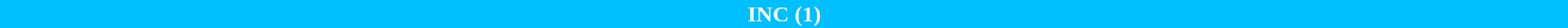<table style="width:88%; text-align:center;">
<tr style="color:white;">
<td style="background:DeepSkyBlue; width:50%;"><strong>INC (1)</strong></td>
</tr>
<tr>
</tr>
</table>
